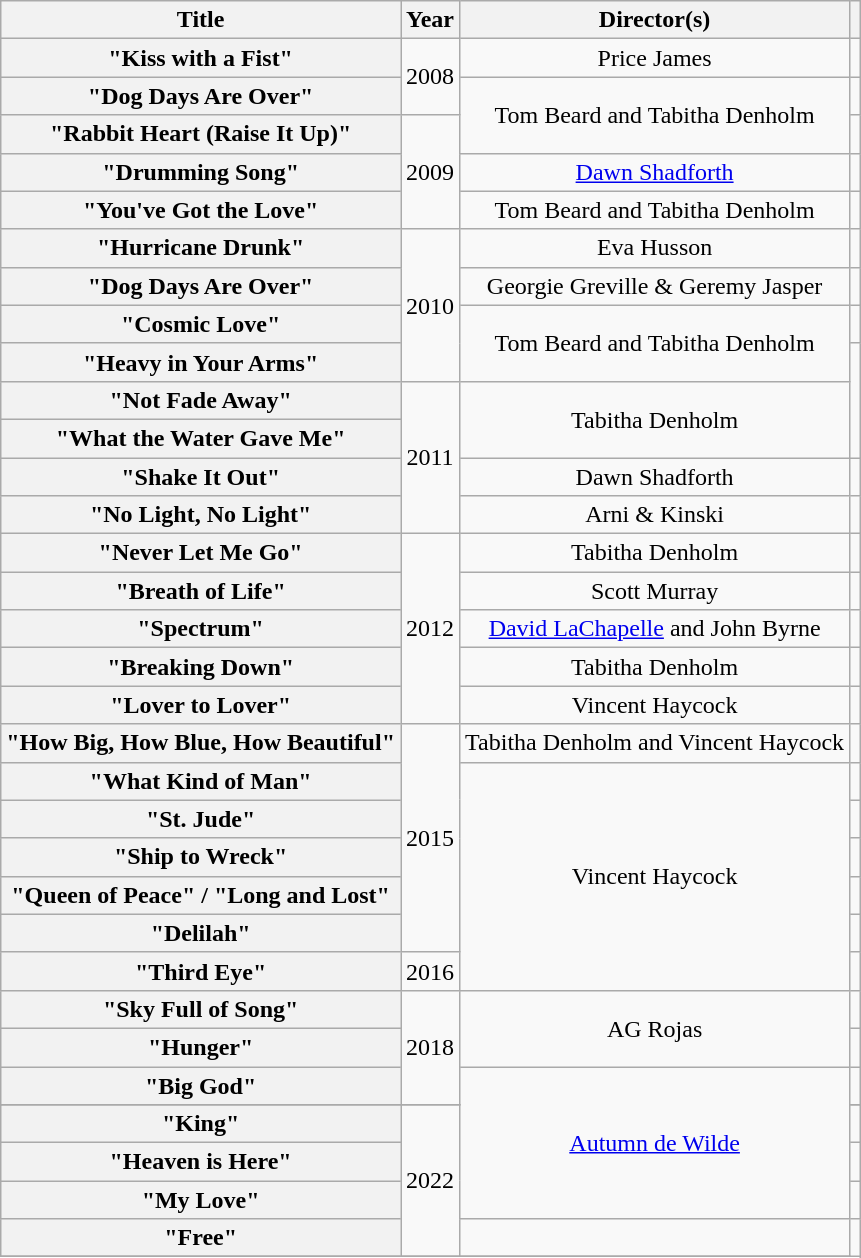<table class="wikitable plainrowheaders" style="text-align:center;">
<tr>
<th scope="col">Title</th>
<th scope="col">Year</th>
<th scope="col">Director(s)</th>
<th scope="col"></th>
</tr>
<tr>
<th scope="row">"Kiss with a Fist"</th>
<td rowspan="2">2008</td>
<td>Price James</td>
<td></td>
</tr>
<tr>
<th scope="row">"Dog Days Are Over"</th>
<td rowspan="2">Tom Beard and Tabitha Denholm</td>
<td></td>
</tr>
<tr>
<th scope="row">"Rabbit Heart (Raise It Up)"</th>
<td rowspan="3">2009</td>
<td></td>
</tr>
<tr>
<th scope="row">"Drumming Song"</th>
<td><a href='#'>Dawn Shadforth</a></td>
<td></td>
</tr>
<tr>
<th scope="row">"You've Got the Love"</th>
<td>Tom Beard and Tabitha Denholm</td>
<td></td>
</tr>
<tr>
<th scope="row">"Hurricane Drunk"</th>
<td rowspan="4">2010</td>
<td>Eva Husson</td>
<td></td>
</tr>
<tr>
<th scope="row">"Dog Days Are Over" </th>
<td>Georgie Greville & Geremy Jasper</td>
<td></td>
</tr>
<tr>
<th scope="row">"Cosmic Love"</th>
<td rowspan="2">Tom Beard and Tabitha Denholm</td>
<td></td>
</tr>
<tr>
<th scope="row">"Heavy in Your Arms"</th>
<td rowspan="3"></td>
</tr>
<tr>
<th scope="row">"Not Fade Away"</th>
<td rowspan="4">2011</td>
<td rowspan="2">Tabitha Denholm</td>
</tr>
<tr>
<th scope="row">"What the Water Gave Me"</th>
</tr>
<tr>
<th scope="row">"Shake It Out"</th>
<td>Dawn Shadforth</td>
<td></td>
</tr>
<tr>
<th scope="row">"No Light, No Light"</th>
<td>Arni & Kinski</td>
<td></td>
</tr>
<tr>
<th scope="row">"Never Let Me Go"</th>
<td rowspan="5">2012</td>
<td>Tabitha Denholm</td>
<td></td>
</tr>
<tr>
<th scope="row">"Breath of Life"</th>
<td>Scott Murray</td>
<td></td>
</tr>
<tr>
<th scope="row">"Spectrum"</th>
<td><a href='#'>David LaChapelle</a> and John Byrne</td>
<td></td>
</tr>
<tr>
<th scope="row">"Breaking Down"</th>
<td>Tabitha Denholm</td>
<td></td>
</tr>
<tr>
<th scope="row">"Lover to Lover"</th>
<td>Vincent Haycock</td>
<td></td>
</tr>
<tr>
<th scope="row">"How Big, How Blue, How Beautiful"</th>
<td rowspan="6">2015</td>
<td>Tabitha Denholm and Vincent Haycock</td>
<td></td>
</tr>
<tr>
<th scope="row">"What Kind of Man"</th>
<td rowspan="6">Vincent Haycock</td>
<td></td>
</tr>
<tr>
<th scope="row">"St. Jude"</th>
<td></td>
</tr>
<tr>
<th scope="row">"Ship to Wreck"</th>
<td></td>
</tr>
<tr>
<th scope="row">"Queen of Peace" / "Long and Lost"</th>
<td></td>
</tr>
<tr>
<th scope="row">"Delilah"</th>
<td></td>
</tr>
<tr>
<th scope="row">"Third Eye"</th>
<td>2016</td>
<td></td>
</tr>
<tr>
<th scope="row">"Sky Full of Song"</th>
<td rowspan="3">2018</td>
<td rowspan="2">AG Rojas</td>
<td></td>
</tr>
<tr>
<th scope="row">"Hunger"</th>
<td></td>
</tr>
<tr>
<th scope="row">"Big God"</th>
<td rowspan="5"><a href='#'>Autumn de Wilde</a></td>
<td></td>
</tr>
<tr>
</tr>
<tr>
<th scope="row">"King"</th>
<td rowspan="4">2022</td>
<td></td>
</tr>
<tr>
<th scope="row">"Heaven is Here"</th>
<td></td>
</tr>
<tr>
<th scope="row">"My Love"</th>
<td></td>
</tr>
<tr>
<th scope="row">"Free"</th>
<td></td>
</tr>
<tr>
</tr>
</table>
